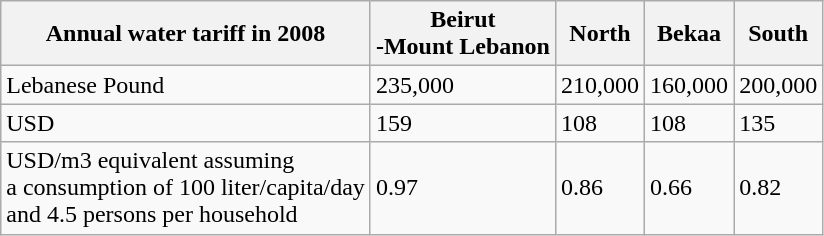<table class="wikitable">
<tr>
<th>Annual water tariff in 2008</th>
<th>Beirut<br>-Mount Lebanon</th>
<th>North</th>
<th>Bekaa</th>
<th>South</th>
</tr>
<tr>
<td>Lebanese Pound</td>
<td>235,000</td>
<td>210,000</td>
<td>160,000</td>
<td>200,000</td>
</tr>
<tr>
<td>USD</td>
<td>159</td>
<td>108</td>
<td>108</td>
<td>135</td>
</tr>
<tr>
<td>USD/m3 equivalent assuming<br> a consumption of 100 liter/capita/day <br> and 4.5 persons per household</td>
<td>0.97</td>
<td>0.86</td>
<td>0.66</td>
<td>0.82</td>
</tr>
</table>
